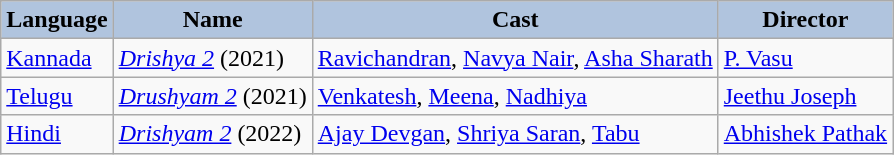<table class="wikitable">
<tr>
<th style="background:LightSteelBlue;">Language</th>
<th style="background:LightSteelBlue;">Name</th>
<th style="background:LightSteelBlue;">Cast</th>
<th style="background:LightSteelBlue;">Director</th>
</tr>
<tr>
<td><a href='#'>Kannada</a></td>
<td><em><a href='#'>Drishya 2</a></em> (2021)</td>
<td><a href='#'>Ravichandran</a>, <a href='#'>Navya Nair</a>, <a href='#'>Asha Sharath</a></td>
<td><a href='#'>P. Vasu</a></td>
</tr>
<tr>
<td><a href='#'>Telugu</a></td>
<td><em><a href='#'>Drushyam 2</a></em> (2021)</td>
<td><a href='#'>Venkatesh</a>, <a href='#'>Meena</a>, <a href='#'>Nadhiya</a></td>
<td><a href='#'>Jeethu Joseph</a></td>
</tr>
<tr>
<td><a href='#'>Hindi</a></td>
<td><a href='#'><em>Drishyam 2</em></a> (2022)</td>
<td><a href='#'>Ajay Devgan</a>, <a href='#'>Shriya Saran</a>, <a href='#'>Tabu</a></td>
<td><a href='#'>Abhishek Pathak</a></td>
</tr>
</table>
